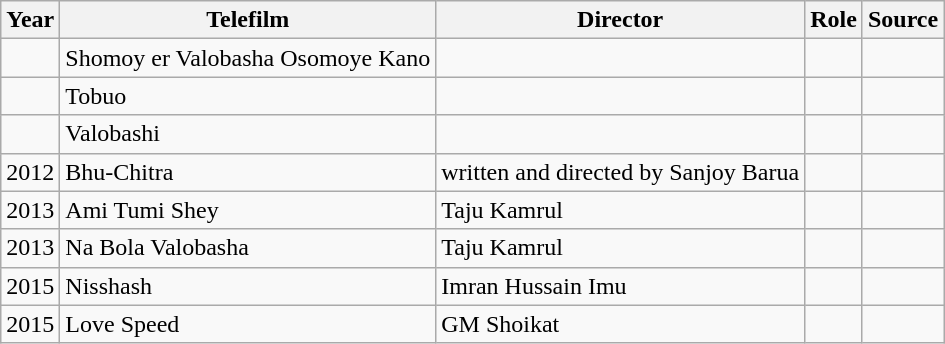<table class="wikitable sortable">
<tr>
<th>Year</th>
<th>Telefilm</th>
<th>Director</th>
<th>Role</th>
<th>Source</th>
</tr>
<tr>
<td></td>
<td>Shomoy er Valobasha Osomoye Kano</td>
<td></td>
<td></td>
<td></td>
</tr>
<tr>
<td></td>
<td>Tobuo</td>
<td></td>
<td></td>
<td></td>
</tr>
<tr>
<td></td>
<td>Valobashi</td>
<td></td>
<td></td>
<td></td>
</tr>
<tr>
<td>2012</td>
<td>Bhu-Chitra</td>
<td>written and directed by Sanjoy Barua</td>
<td></td>
<td></td>
</tr>
<tr>
<td>2013</td>
<td>Ami Tumi Shey</td>
<td>Taju Kamrul</td>
<td></td>
<td></td>
</tr>
<tr>
<td>2013</td>
<td>Na Bola Valobasha</td>
<td>Taju Kamrul</td>
<td></td>
<td></td>
</tr>
<tr>
<td>2015</td>
<td>Nisshash</td>
<td>Imran Hussain Imu</td>
<td></td>
<td></td>
</tr>
<tr>
<td>2015</td>
<td>Love Speed</td>
<td>GM Shoikat</td>
<td></td>
<td></td>
</tr>
</table>
